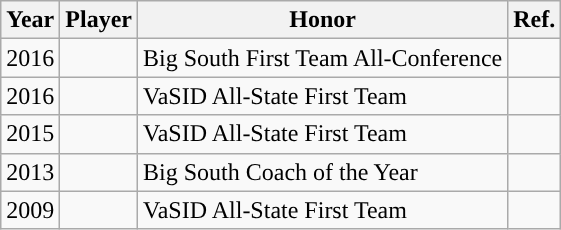<table class="wikitable sortable" border="1">
<tr align="center">
<th>Year</th>
<th>Player</th>
<th>Honor</th>
<th class="unsortable">Ref.</th>
</tr>
<tr>
<td>2016</td>
<td></td>
<td>Big South First Team All-Conference</td>
<td></td>
</tr>
<tr>
<td>2016</td>
<td></td>
<td>VaSID All-State First Team</td>
<td></td>
</tr>
<tr>
<td>2015</td>
<td></td>
<td>VaSID All-State First Team</td>
<td></td>
</tr>
<tr>
<td>2013</td>
<td></td>
<td>Big South Coach of the Year</td>
<td></td>
</tr>
<tr>
<td>2009</td>
<td></td>
<td>VaSID All-State First Team</td>
<td></td>
</tr>
</table>
